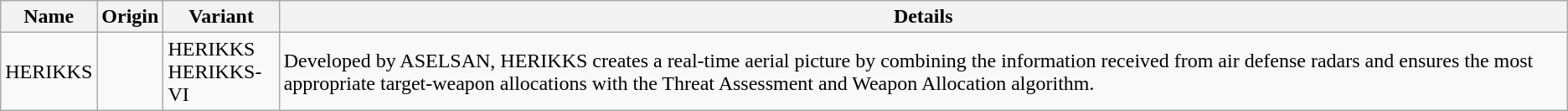<table class="wikitable">
<tr>
<th>Name</th>
<th>Origin</th>
<th>Variant</th>
<th>Details</th>
</tr>
<tr>
<td>HERIKKS</td>
<td></td>
<td>HERIKKS<br>HERIKKS-VI</td>
<td>Developed by ASELSAN, HERIKKS creates a real-time aerial picture by combining the information received from air defense radars and ensures the most appropriate target-weapon allocations with the Threat Assessment and Weapon Allocation algorithm.</td>
</tr>
</table>
